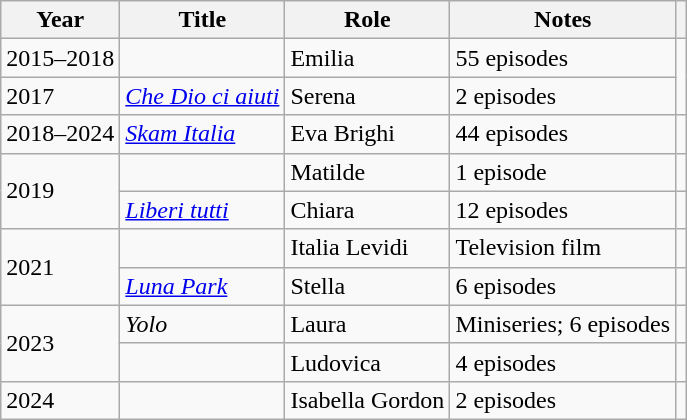<table class="wikitable sortable">
<tr>
<th>Year</th>
<th>Title</th>
<th>Role</th>
<th class="unsortable">Notes</th>
<th class="unsortable"></th>
</tr>
<tr>
<td>2015–2018</td>
<td><em></em></td>
<td>Emilia</td>
<td>55 episodes</td>
<td rowspan="2"></td>
</tr>
<tr>
<td>2017</td>
<td><em><a href='#'>Che Dio ci aiuti</a></em></td>
<td>Serena</td>
<td>2 episodes</td>
</tr>
<tr>
<td>2018–2024</td>
<td><em><a href='#'>Skam Italia</a></em></td>
<td>Eva Brighi</td>
<td>44 episodes</td>
<td></td>
</tr>
<tr>
<td rowspan="2">2019</td>
<td><em></em></td>
<td>Matilde</td>
<td>1 episode</td>
<td></td>
</tr>
<tr>
<td><em><a href='#'>Liberi tutti</a></em></td>
<td>Chiara</td>
<td>12 episodes</td>
<td></td>
</tr>
<tr>
<td rowspan="2">2021</td>
<td><em></em></td>
<td>Italia Levidi</td>
<td>Television film</td>
<td></td>
</tr>
<tr>
<td><em><a href='#'>Luna Park</a></em></td>
<td>Stella</td>
<td>6 episodes</td>
<td></td>
</tr>
<tr>
<td rowspan="2">2023</td>
<td><em>Yolo</em></td>
<td>Laura</td>
<td>Miniseries; 6 episodes</td>
<td></td>
</tr>
<tr>
<td><em></em></td>
<td>Ludovica</td>
<td>4 episodes</td>
<td></td>
</tr>
<tr>
<td>2024</td>
<td><em></em></td>
<td>Isabella Gordon</td>
<td>2 episodes</td>
<td></td>
</tr>
</table>
